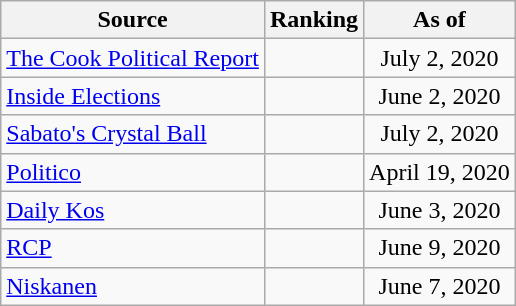<table class="wikitable" style="text-align:center">
<tr>
<th>Source</th>
<th>Ranking</th>
<th>As of</th>
</tr>
<tr>
<td align=left><a href='#'>The Cook Political Report</a></td>
<td></td>
<td>July 2, 2020</td>
</tr>
<tr>
<td align=left><a href='#'>Inside Elections</a></td>
<td></td>
<td>June 2, 2020</td>
</tr>
<tr>
<td align=left><a href='#'>Sabato's Crystal Ball</a></td>
<td></td>
<td>July 2, 2020</td>
</tr>
<tr>
<td align="left"><a href='#'>Politico</a></td>
<td></td>
<td>April 19, 2020</td>
</tr>
<tr>
<td align="left"><a href='#'>Daily Kos</a></td>
<td></td>
<td>June 3, 2020</td>
</tr>
<tr>
<td align="left"><a href='#'>RCP</a></td>
<td></td>
<td>June 9, 2020</td>
</tr>
<tr>
<td align="left"><a href='#'>Niskanen</a></td>
<td></td>
<td>June 7, 2020</td>
</tr>
</table>
